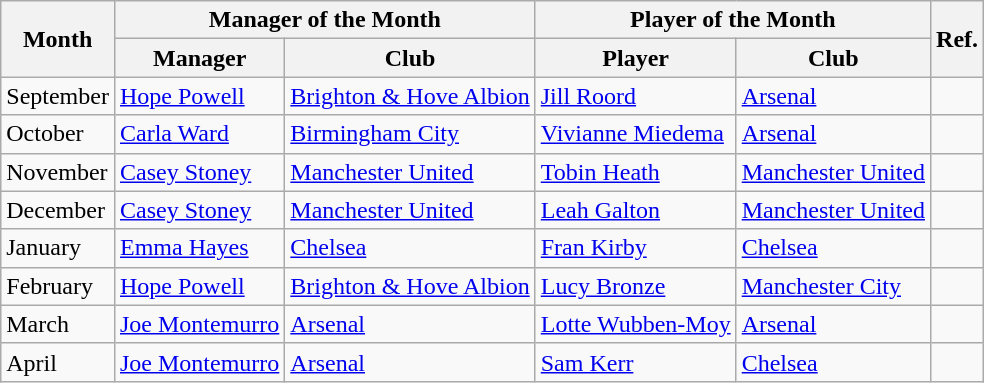<table class="wikitable">
<tr>
<th rowspan="2">Month</th>
<th colspan="2">Manager of the Month</th>
<th colspan="2">Player of the Month</th>
<th rowspan="2">Ref.</th>
</tr>
<tr>
<th>Manager</th>
<th>Club</th>
<th>Player</th>
<th>Club</th>
</tr>
<tr>
<td>September</td>
<td> <a href='#'>Hope Powell</a></td>
<td><a href='#'>Brighton & Hove Albion</a></td>
<td> <a href='#'>Jill Roord</a></td>
<td><a href='#'>Arsenal</a></td>
<td></td>
</tr>
<tr>
<td>October</td>
<td> <a href='#'>Carla Ward</a></td>
<td><a href='#'>Birmingham City</a></td>
<td> <a href='#'>Vivianne Miedema</a></td>
<td><a href='#'>Arsenal</a></td>
<td></td>
</tr>
<tr>
<td>November</td>
<td> <a href='#'>Casey Stoney</a></td>
<td><a href='#'>Manchester United</a></td>
<td> <a href='#'>Tobin Heath</a></td>
<td><a href='#'>Manchester United</a></td>
<td></td>
</tr>
<tr>
<td>December</td>
<td> <a href='#'>Casey Stoney</a></td>
<td><a href='#'>Manchester United</a></td>
<td> <a href='#'>Leah Galton</a></td>
<td><a href='#'>Manchester United</a></td>
<td></td>
</tr>
<tr>
<td>January</td>
<td> <a href='#'>Emma Hayes</a></td>
<td><a href='#'>Chelsea</a></td>
<td> <a href='#'>Fran Kirby</a></td>
<td><a href='#'>Chelsea</a></td>
<td></td>
</tr>
<tr>
<td>February</td>
<td> <a href='#'>Hope Powell</a></td>
<td><a href='#'>Brighton & Hove Albion</a></td>
<td> <a href='#'>Lucy Bronze</a></td>
<td><a href='#'>Manchester City</a></td>
<td></td>
</tr>
<tr>
<td>March</td>
<td> <a href='#'>Joe Montemurro</a></td>
<td><a href='#'>Arsenal</a></td>
<td> <a href='#'>Lotte Wubben-Moy</a></td>
<td><a href='#'>Arsenal</a></td>
<td></td>
</tr>
<tr>
<td>April</td>
<td> <a href='#'>Joe Montemurro</a></td>
<td><a href='#'>Arsenal</a></td>
<td> <a href='#'>Sam Kerr</a></td>
<td><a href='#'>Chelsea</a></td>
<td></td>
</tr>
</table>
